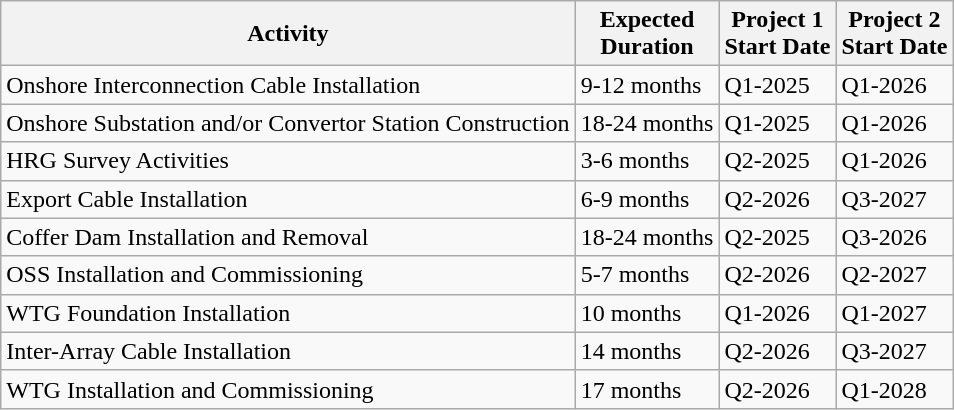<table class="wikitable">
<tr>
<th>Activity</th>
<th>Expected<br>Duration</th>
<th>Project 1<br>Start Date</th>
<th>Project 2<br>Start Date</th>
</tr>
<tr>
<td>Onshore Interconnection Cable Installation</td>
<td>9-12 months</td>
<td>Q1-2025</td>
<td>Q1-2026</td>
</tr>
<tr>
<td>Onshore Substation and/or Convertor Station Construction</td>
<td>18-24 months</td>
<td>Q1-2025</td>
<td>Q1-2026</td>
</tr>
<tr>
<td>HRG Survey Activities</td>
<td>3-6 months</td>
<td>Q2-2025</td>
<td>Q1-2026</td>
</tr>
<tr>
<td>Export Cable Installation</td>
<td>6-9 months</td>
<td>Q2-2026</td>
<td>Q3-2027</td>
</tr>
<tr>
<td>Coffer Dam Installation and Removal</td>
<td>18-24 months</td>
<td>Q2-2025</td>
<td>Q3-2026</td>
</tr>
<tr>
<td>OSS Installation and Commissioning</td>
<td>5-7 months</td>
<td>Q2-2026</td>
<td>Q2-2027</td>
</tr>
<tr>
<td>WTG Foundation Installation</td>
<td>10 months</td>
<td>Q1-2026</td>
<td>Q1-2027</td>
</tr>
<tr>
<td>Inter-Array Cable Installation</td>
<td>14 months</td>
<td>Q2-2026</td>
<td>Q3-2027</td>
</tr>
<tr>
<td>WTG Installation and Commissioning</td>
<td>17 months</td>
<td>Q2-2026</td>
<td>Q1-2028</td>
</tr>
</table>
